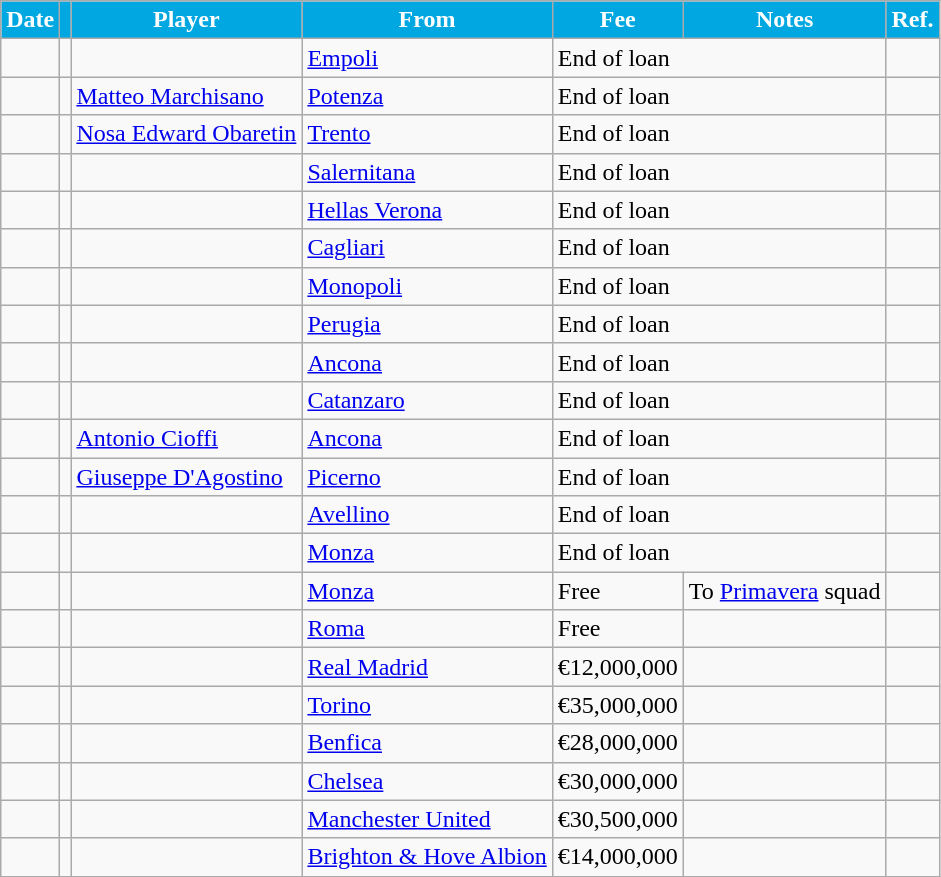<table class="wikitable plainrowheaders">
<tr>
<th style="background:#00a7e1; color:white; text-align:center;">Date</th>
<th style="background:#00a7e1; color:white; text-align:center;"></th>
<th style="background:#00a7e1; color:white; text-align:center;">Player</th>
<th style="background:#00a7e1; color:white; text-align:center;">From</th>
<th style="background:#00a7e1; color:white; text-align:center;">Fee</th>
<th style="background:#00a7e1; color:white; text-align:center;">Notes</th>
<th style="background:#00a7e1; color:white; text-align:center;">Ref.</th>
</tr>
<tr>
<td></td>
<td></td>
<td></td>
<td> <a href='#'>Empoli</a></td>
<td colspan="2">End of loan</td>
<td></td>
</tr>
<tr>
<td></td>
<td></td>
<td> <a href='#'>Matteo Marchisano</a></td>
<td> <a href='#'>Potenza</a></td>
<td colspan="2">End of loan</td>
<td></td>
</tr>
<tr>
<td></td>
<td></td>
<td> <a href='#'>Nosa Edward Obaretin</a></td>
<td> <a href='#'>Trento</a></td>
<td colspan="2">End of loan</td>
<td></td>
</tr>
<tr>
<td></td>
<td></td>
<td> </td>
<td> <a href='#'>Salernitana</a></td>
<td colspan="2">End of loan</td>
<td></td>
</tr>
<tr>
<td></td>
<td></td>
<td></td>
<td> <a href='#'>Hellas Verona</a></td>
<td colspan="2">End of loan</td>
<td></td>
</tr>
<tr>
<td></td>
<td></td>
<td></td>
<td> <a href='#'>Cagliari</a></td>
<td colspan="2">End of loan</td>
<td></td>
</tr>
<tr>
<td></td>
<td></td>
<td> </td>
<td> <a href='#'>Monopoli</a></td>
<td colspan="2">End of loan</td>
<td></td>
</tr>
<tr>
<td></td>
<td></td>
<td> </td>
<td> <a href='#'>Perugia</a></td>
<td colspan="2">End of loan</td>
<td></td>
</tr>
<tr>
<td></td>
<td></td>
<td> </td>
<td> <a href='#'>Ancona</a></td>
<td colspan="2">End of loan</td>
<td></td>
</tr>
<tr>
<td></td>
<td></td>
<td></td>
<td> <a href='#'>Catanzaro</a></td>
<td colspan="2">End of loan</td>
<td></td>
</tr>
<tr>
<td></td>
<td></td>
<td> <a href='#'>Antonio Cioffi</a></td>
<td> <a href='#'>Ancona</a></td>
<td colspan="2">End of loan</td>
<td></td>
</tr>
<tr>
<td></td>
<td></td>
<td> <a href='#'>Giuseppe D'Agostino</a></td>
<td> <a href='#'>Picerno</a></td>
<td colspan="2">End of loan</td>
<td></td>
</tr>
<tr>
<td></td>
<td></td>
<td></td>
<td> <a href='#'>Avellino</a></td>
<td colspan="2">End of loan</td>
<td></td>
</tr>
<tr>
<td></td>
<td></td>
<td></td>
<td> <a href='#'>Monza</a></td>
<td colspan="2">End of loan</td>
<td></td>
</tr>
<tr>
<td></td>
<td align="center"></td>
<td></td>
<td> <a href='#'>Monza</a></td>
<td>Free</td>
<td>To <a href='#'>Primavera</a> squad</td>
<td></td>
</tr>
<tr>
<td></td>
<td align="center"></td>
<td></td>
<td> <a href='#'>Roma</a></td>
<td>Free</td>
<td></td>
<td></td>
</tr>
<tr>
<td></td>
<td align="center"></td>
<td></td>
<td> <a href='#'>Real Madrid</a></td>
<td>€12,000,000</td>
<td></td>
<td></td>
</tr>
<tr>
<td></td>
<td align="center"></td>
<td></td>
<td> <a href='#'>Torino</a></td>
<td>€35,000,000</td>
<td></td>
<td></td>
</tr>
<tr>
<td></td>
<td align="center"></td>
<td></td>
<td> <a href='#'>Benfica</a></td>
<td>€28,000,000</td>
<td></td>
<td></td>
</tr>
<tr>
<td></td>
<td align="center"></td>
<td></td>
<td> <a href='#'>Chelsea</a></td>
<td>€30,000,000</td>
<td></td>
<td></td>
</tr>
<tr>
<td></td>
<td align="center"></td>
<td></td>
<td> <a href='#'>Manchester United</a></td>
<td>€30,500,000</td>
<td></td>
<td></td>
</tr>
<tr>
<td></td>
<td align="center"></td>
<td></td>
<td> <a href='#'>Brighton & Hove Albion</a></td>
<td>€14,000,000</td>
<td></td>
<td></td>
</tr>
</table>
